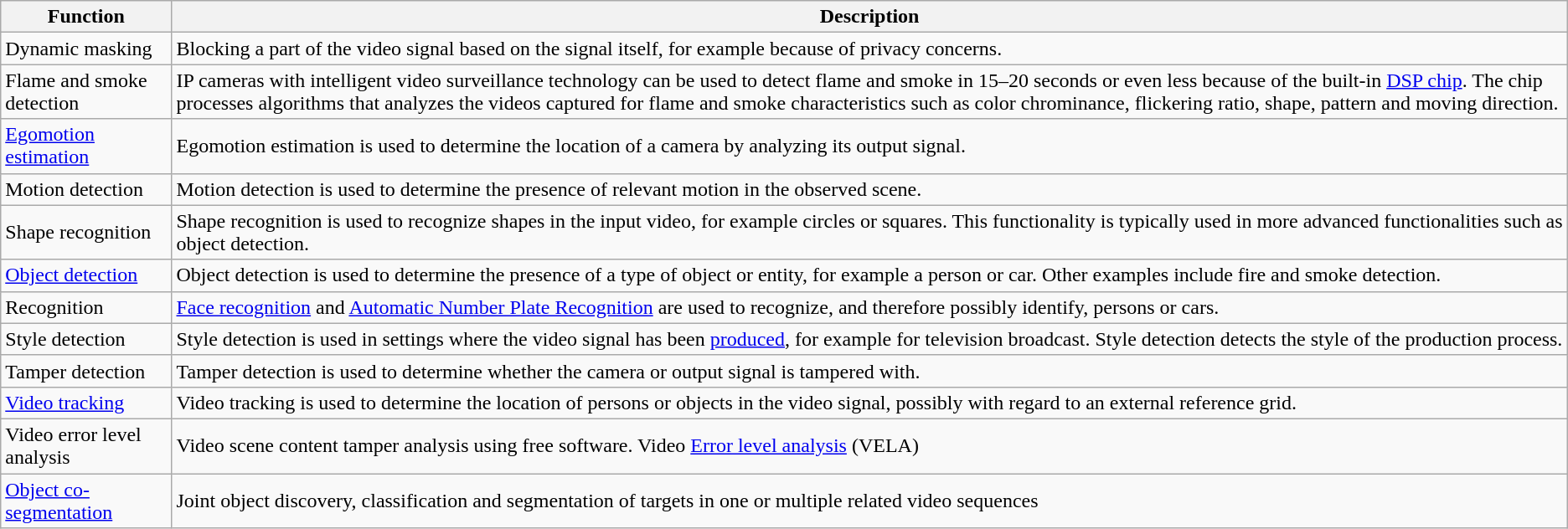<table class="wikitable">
<tr>
<th>Function</th>
<th>Description</th>
</tr>
<tr>
<td>Dynamic masking</td>
<td>Blocking a part of the video signal based on the signal itself, for example because of privacy concerns.</td>
</tr>
<tr>
<td>Flame and smoke detection</td>
<td>IP cameras with intelligent video surveillance technology can be used to detect flame and smoke in 15–20 seconds or even less because of the built-in <a href='#'>DSP chip</a>. The chip processes algorithms that analyzes the videos captured for flame and smoke characteristics such as color chrominance, flickering ratio, shape, pattern and moving direction.</td>
</tr>
<tr>
<td><a href='#'> Egomotion estimation</a></td>
<td>Egomotion estimation is used to determine the location of a camera by analyzing its output signal.</td>
</tr>
<tr>
<td>Motion detection</td>
<td>Motion detection is used to determine the presence of relevant motion in the observed scene.</td>
</tr>
<tr>
<td>Shape recognition</td>
<td>Shape recognition is used to recognize shapes in the input video, for example circles or squares. This functionality is typically used in more advanced functionalities such as object detection.</td>
</tr>
<tr>
<td><a href='#'>Object detection</a></td>
<td>Object detection is used to determine the presence of a type of object or entity, for example a person or car. Other examples include fire and smoke detection.</td>
</tr>
<tr>
<td>Recognition</td>
<td><a href='#'>Face recognition</a> and <a href='#'>Automatic Number Plate Recognition</a> are used to recognize, and therefore possibly identify, persons or cars.</td>
</tr>
<tr>
<td>Style detection</td>
<td>Style detection is used in settings where the video signal has been <a href='#'>produced</a>, for example for television broadcast. Style detection detects the style of the production process.</td>
</tr>
<tr>
<td>Tamper detection</td>
<td>Tamper detection is used to determine whether the camera or output signal is tampered with.</td>
</tr>
<tr>
<td><a href='#'>Video tracking</a></td>
<td>Video tracking is used to determine the location of persons or objects in the video signal, possibly with regard to an external reference grid.</td>
</tr>
<tr>
<td>Video error level analysis</td>
<td>Video scene content tamper analysis using free software. Video <a href='#'>Error level analysis</a> (VELA)</td>
</tr>
<tr>
<td><a href='#'>Object co-segmentation</a></td>
<td>Joint object discovery, classification and segmentation of targets in one or multiple related video sequences</td>
</tr>
</table>
